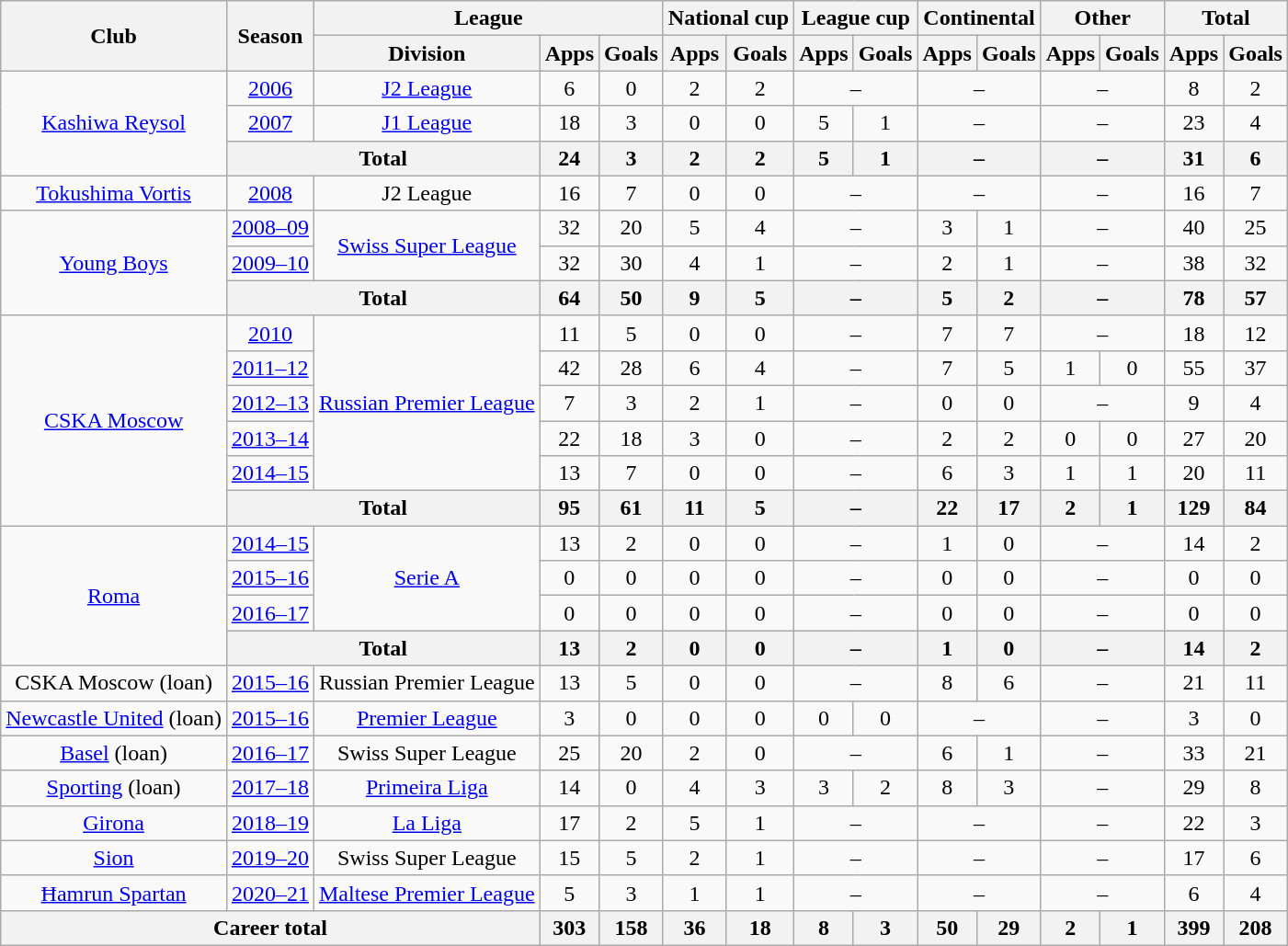<table class="wikitable" style="text-align: center">
<tr>
<th rowspan="2">Club</th>
<th rowspan="2">Season</th>
<th colspan="3">League</th>
<th colspan="2">National cup</th>
<th colspan="2">League cup</th>
<th colspan="2">Continental</th>
<th colspan="2">Other</th>
<th colspan="2">Total</th>
</tr>
<tr>
<th>Division</th>
<th>Apps</th>
<th>Goals</th>
<th>Apps</th>
<th>Goals</th>
<th>Apps</th>
<th>Goals</th>
<th>Apps</th>
<th>Goals</th>
<th>Apps</th>
<th>Goals</th>
<th>Apps</th>
<th>Goals</th>
</tr>
<tr>
<td rowspan="3"><a href='#'>Kashiwa Reysol</a></td>
<td><a href='#'>2006</a></td>
<td><a href='#'>J2 League</a></td>
<td>6</td>
<td>0</td>
<td>2</td>
<td>2</td>
<td colspan="2">–</td>
<td colspan="2">–</td>
<td colspan="2">–</td>
<td>8</td>
<td>2</td>
</tr>
<tr>
<td><a href='#'>2007</a></td>
<td><a href='#'>J1 League</a></td>
<td>18</td>
<td>3</td>
<td>0</td>
<td>0</td>
<td>5</td>
<td>1</td>
<td colspan="2">–</td>
<td colspan="2">–</td>
<td>23</td>
<td>4</td>
</tr>
<tr>
<th colspan="2">Total</th>
<th>24</th>
<th>3</th>
<th>2</th>
<th>2</th>
<th>5</th>
<th>1</th>
<th colspan="2">–</th>
<th colspan="2">–</th>
<th>31</th>
<th>6</th>
</tr>
<tr>
<td><a href='#'>Tokushima Vortis</a></td>
<td><a href='#'>2008</a></td>
<td>J2 League</td>
<td>16</td>
<td>7</td>
<td>0</td>
<td>0</td>
<td colspan="2">–</td>
<td colspan="2">–</td>
<td colspan="2">–</td>
<td>16</td>
<td>7</td>
</tr>
<tr>
<td rowspan="3"><a href='#'>Young Boys</a></td>
<td><a href='#'>2008–09</a></td>
<td rowspan="2"><a href='#'>Swiss Super League</a></td>
<td>32</td>
<td>20</td>
<td>5</td>
<td>4</td>
<td colspan="2">–</td>
<td>3</td>
<td>1</td>
<td colspan="2">–</td>
<td>40</td>
<td>25</td>
</tr>
<tr>
<td><a href='#'>2009–10</a></td>
<td>32</td>
<td>30</td>
<td>4</td>
<td>1</td>
<td colspan="2">–</td>
<td>2</td>
<td>1</td>
<td colspan="2">–</td>
<td>38</td>
<td>32</td>
</tr>
<tr>
<th colspan="2">Total</th>
<th>64</th>
<th>50</th>
<th>9</th>
<th>5</th>
<th colspan="2">–</th>
<th>5</th>
<th>2</th>
<th colspan="2">–</th>
<th>78</th>
<th>57</th>
</tr>
<tr>
<td rowspan="6"><a href='#'>CSKA Moscow</a></td>
<td><a href='#'>2010</a></td>
<td rowspan="5"><a href='#'>Russian Premier League</a></td>
<td>11</td>
<td>5</td>
<td>0</td>
<td>0</td>
<td colspan="2">–</td>
<td>7</td>
<td>7</td>
<td colspan="2">–</td>
<td>18</td>
<td>12</td>
</tr>
<tr>
<td><a href='#'>2011–12</a></td>
<td>42</td>
<td>28</td>
<td>6</td>
<td>4</td>
<td colspan="2">–</td>
<td>7</td>
<td>5</td>
<td>1</td>
<td>0</td>
<td>55</td>
<td>37</td>
</tr>
<tr>
<td><a href='#'>2012–13</a></td>
<td>7</td>
<td>3</td>
<td>2</td>
<td>1</td>
<td colspan="2">–</td>
<td>0</td>
<td>0</td>
<td colspan="2">–</td>
<td>9</td>
<td>4</td>
</tr>
<tr>
<td><a href='#'>2013–14</a></td>
<td>22</td>
<td>18</td>
<td>3</td>
<td>0</td>
<td colspan="2">–</td>
<td>2</td>
<td>2</td>
<td>0</td>
<td>0</td>
<td>27</td>
<td>20</td>
</tr>
<tr>
<td><a href='#'>2014–15</a></td>
<td>13</td>
<td>7</td>
<td>0</td>
<td>0</td>
<td colspan="2">–</td>
<td>6</td>
<td>3</td>
<td>1</td>
<td>1</td>
<td>20</td>
<td>11</td>
</tr>
<tr>
<th colspan="2">Total</th>
<th>95</th>
<th>61</th>
<th>11</th>
<th>5</th>
<th colspan="2">–</th>
<th>22</th>
<th>17</th>
<th>2</th>
<th>1</th>
<th>129</th>
<th>84</th>
</tr>
<tr>
<td rowspan="4"><a href='#'>Roma</a></td>
<td><a href='#'>2014–15</a></td>
<td rowspan="3"><a href='#'>Serie A</a></td>
<td>13</td>
<td>2</td>
<td>0</td>
<td>0</td>
<td colspan="2">–</td>
<td>1</td>
<td>0</td>
<td colspan="2">–</td>
<td>14</td>
<td>2</td>
</tr>
<tr>
<td><a href='#'>2015–16</a></td>
<td>0</td>
<td>0</td>
<td>0</td>
<td>0</td>
<td colspan="2">–</td>
<td>0</td>
<td>0</td>
<td colspan="2">–</td>
<td>0</td>
<td>0</td>
</tr>
<tr>
<td><a href='#'>2016–17</a></td>
<td>0</td>
<td>0</td>
<td>0</td>
<td>0</td>
<td colspan="2">–</td>
<td>0</td>
<td>0</td>
<td colspan="2">–</td>
<td>0</td>
<td>0</td>
</tr>
<tr>
<th colspan="2">Total</th>
<th>13</th>
<th>2</th>
<th>0</th>
<th>0</th>
<th colspan="2">–</th>
<th>1</th>
<th>0</th>
<th colspan="2">–</th>
<th>14</th>
<th>2</th>
</tr>
<tr>
<td>CSKA Moscow (loan)</td>
<td><a href='#'>2015–16</a></td>
<td>Russian Premier League</td>
<td>13</td>
<td>5</td>
<td>0</td>
<td>0</td>
<td colspan="2">–</td>
<td>8</td>
<td>6</td>
<td colspan="2">–</td>
<td>21</td>
<td>11</td>
</tr>
<tr>
<td><a href='#'>Newcastle United</a> (loan)</td>
<td><a href='#'>2015–16</a></td>
<td><a href='#'>Premier League</a></td>
<td>3</td>
<td>0</td>
<td>0</td>
<td>0</td>
<td>0</td>
<td>0</td>
<td colspan="2">–</td>
<td colspan="2">–</td>
<td>3</td>
<td>0</td>
</tr>
<tr>
<td><a href='#'>Basel</a> (loan)</td>
<td><a href='#'>2016–17</a></td>
<td>Swiss Super League</td>
<td>25</td>
<td>20</td>
<td>2</td>
<td>0</td>
<td colspan="2">–</td>
<td>6</td>
<td>1</td>
<td colspan="2">–</td>
<td>33</td>
<td>21</td>
</tr>
<tr>
<td><a href='#'>Sporting</a> (loan)</td>
<td><a href='#'>2017–18</a></td>
<td><a href='#'>Primeira Liga</a></td>
<td>14</td>
<td>0</td>
<td>4</td>
<td>3</td>
<td>3</td>
<td>2</td>
<td>8</td>
<td>3</td>
<td colspan="2">–</td>
<td>29</td>
<td>8</td>
</tr>
<tr>
<td><a href='#'>Girona</a></td>
<td><a href='#'>2018–19</a></td>
<td><a href='#'>La Liga</a></td>
<td>17</td>
<td>2</td>
<td>5</td>
<td>1</td>
<td colspan="2">–</td>
<td colspan="2">–</td>
<td colspan="2">–</td>
<td>22</td>
<td>3</td>
</tr>
<tr>
<td><a href='#'>Sion</a></td>
<td><a href='#'>2019–20</a></td>
<td>Swiss Super League</td>
<td>15</td>
<td>5</td>
<td>2</td>
<td>1</td>
<td colspan="2">–</td>
<td colspan="2">–</td>
<td colspan="2">–</td>
<td>17</td>
<td>6</td>
</tr>
<tr>
<td><a href='#'>Ħamrun Spartan</a></td>
<td><a href='#'>2020–21</a></td>
<td><a href='#'>Maltese Premier League</a></td>
<td>5</td>
<td>3</td>
<td>1</td>
<td>1</td>
<td colspan="2">–</td>
<td colspan="2">–</td>
<td colspan="2">–</td>
<td>6</td>
<td>4</td>
</tr>
<tr>
<th colspan="3">Career total</th>
<th>303</th>
<th>158</th>
<th>36</th>
<th>18</th>
<th>8</th>
<th>3</th>
<th>50</th>
<th>29</th>
<th>2</th>
<th>1</th>
<th>399</th>
<th>208</th>
</tr>
</table>
